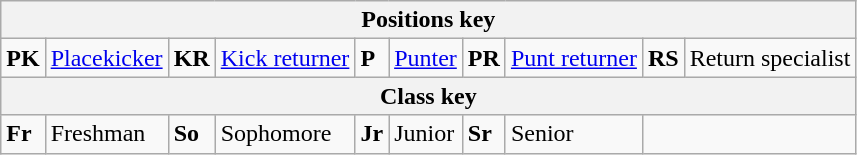<table class="wikitable">
<tr>
<th colspan="10">Positions key</th>
</tr>
<tr>
<td><strong>PK</strong></td>
<td><a href='#'>Placekicker</a></td>
<td><strong>KR</strong></td>
<td><a href='#'>Kick returner</a></td>
<td><strong>P</strong></td>
<td><a href='#'>Punter</a></td>
<td><strong>PR</strong></td>
<td><a href='#'>Punt returner</a></td>
<td><strong>RS</strong></td>
<td>Return specialist</td>
</tr>
<tr>
<th colspan="10">Class key</th>
</tr>
<tr>
<td><strong>Fr</strong></td>
<td>Freshman</td>
<td><strong>So</strong></td>
<td>Sophomore</td>
<td><strong>Jr</strong></td>
<td>Junior</td>
<td><strong>Sr</strong></td>
<td>Senior</td>
</tr>
</table>
